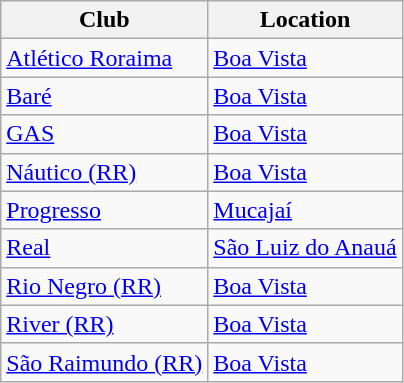<table class="wikitable sortable">
<tr>
<th>Club</th>
<th>Location</th>
</tr>
<tr>
<td><a href='#'>Atlético Roraima</a></td>
<td><a href='#'>Boa Vista</a></td>
</tr>
<tr>
<td><a href='#'>Baré</a></td>
<td><a href='#'>Boa Vista</a></td>
</tr>
<tr>
<td><a href='#'>GAS</a></td>
<td><a href='#'>Boa Vista</a></td>
</tr>
<tr>
<td><a href='#'>Náutico (RR)</a></td>
<td><a href='#'>Boa Vista</a></td>
</tr>
<tr>
<td><a href='#'>Progresso</a></td>
<td><a href='#'>Mucajaí</a></td>
</tr>
<tr>
<td><a href='#'>Real</a></td>
<td><a href='#'>São Luiz do Anauá</a></td>
</tr>
<tr>
<td><a href='#'>Rio Negro (RR)</a></td>
<td><a href='#'>Boa Vista</a></td>
</tr>
<tr>
<td><a href='#'>River (RR)</a></td>
<td><a href='#'>Boa Vista</a></td>
</tr>
<tr>
<td><a href='#'>São Raimundo (RR)</a></td>
<td><a href='#'>Boa Vista</a></td>
</tr>
</table>
